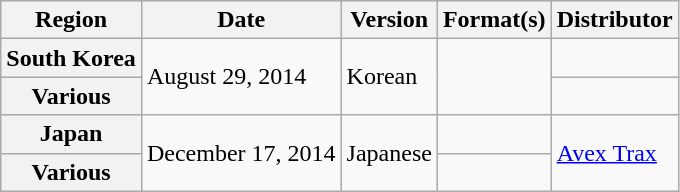<table class="wikitable plainrowheaders">
<tr>
<th>Region</th>
<th>Date</th>
<th>Version</th>
<th>Format(s)</th>
<th>Distributor</th>
</tr>
<tr>
<th scope="row">South Korea</th>
<td rowspan="2">August 29, 2014</td>
<td rowspan="2">Korean</td>
<td rowspan="2"></td>
<td></td>
</tr>
<tr>
<th scope="row">Various</th>
<td></td>
</tr>
<tr>
<th scope="row">Japan</th>
<td rowspan="2">December 17, 2014</td>
<td rowspan="2">Japanese</td>
<td></td>
<td rowspan="2"><a href='#'>Avex Trax</a></td>
</tr>
<tr>
<th scope="row">Various </th>
<td></td>
</tr>
</table>
